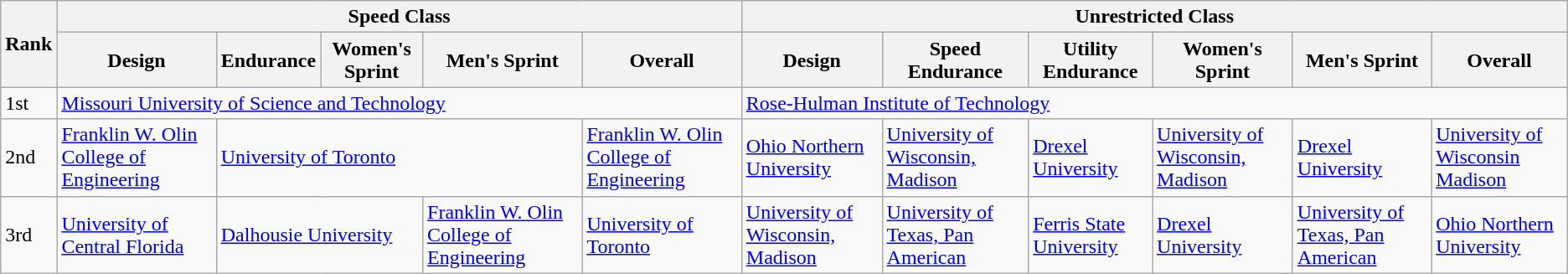<table class="wikitable mw-collapsible">
<tr>
<th rowspan="2">Rank</th>
<th colspan="5">Speed Class</th>
<th colspan="6">Unrestricted  Class</th>
</tr>
<tr>
<th>Design</th>
<th>Endurance</th>
<th>Women's Sprint</th>
<th>Men's Sprint</th>
<th>Overall</th>
<th>Design</th>
<th>Speed Endurance</th>
<th>Utility Endurance</th>
<th>Women's Sprint</th>
<th>Men's Sprint</th>
<th>Overall</th>
</tr>
<tr>
<td>1st</td>
<td colspan="5"><a href='#'>Missouri University of Science and Technology</a></td>
<td colspan="6"><a href='#'>Rose-Hulman Institute of Technology</a></td>
</tr>
<tr>
<td>2nd</td>
<td><a href='#'>Franklin W. Olin College of Engineering</a></td>
<td colspan="3"><a href='#'>University of Toronto</a></td>
<td><a href='#'>Franklin W. Olin College of Engineering</a></td>
<td><a href='#'>Ohio Northern University</a></td>
<td><a href='#'>University of Wisconsin, Madison</a></td>
<td><a href='#'>Drexel University</a></td>
<td><a href='#'>University of Wisconsin, Madison</a></td>
<td><a href='#'>Drexel University</a></td>
<td><a href='#'>University of Wisconsin Madison</a></td>
</tr>
<tr>
<td>3rd</td>
<td><a href='#'>University of Central Florida</a></td>
<td colspan="2"><a href='#'>Dalhousie University</a></td>
<td><a href='#'>Franklin W. Olin College of Engineering</a></td>
<td><a href='#'>University of Toronto</a></td>
<td><a href='#'>University of Wisconsin, Madison</a></td>
<td><a href='#'>University of Texas, Pan American</a></td>
<td><a href='#'>Ferris State University</a></td>
<td><a href='#'>Drexel University</a></td>
<td><a href='#'>University of Texas, Pan American</a></td>
<td><a href='#'>Ohio Northern University</a></td>
</tr>
</table>
